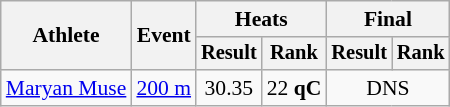<table class="wikitable" style="font-size:90%">
<tr>
<th rowspan=2>Athlete</th>
<th rowspan=2>Event</th>
<th colspan=2>Heats</th>
<th colspan=2>Final</th>
</tr>
<tr style="font-size:95%">
<th>Result</th>
<th>Rank</th>
<th>Result</th>
<th>Rank</th>
</tr>
<tr align=center>
<td align=left><a href='#'>Maryan Muse</a></td>
<td align=left><a href='#'>200 m</a></td>
<td>30.35</td>
<td>22 <strong>qC</strong></td>
<td colspan=2>DNS</td>
</tr>
</table>
